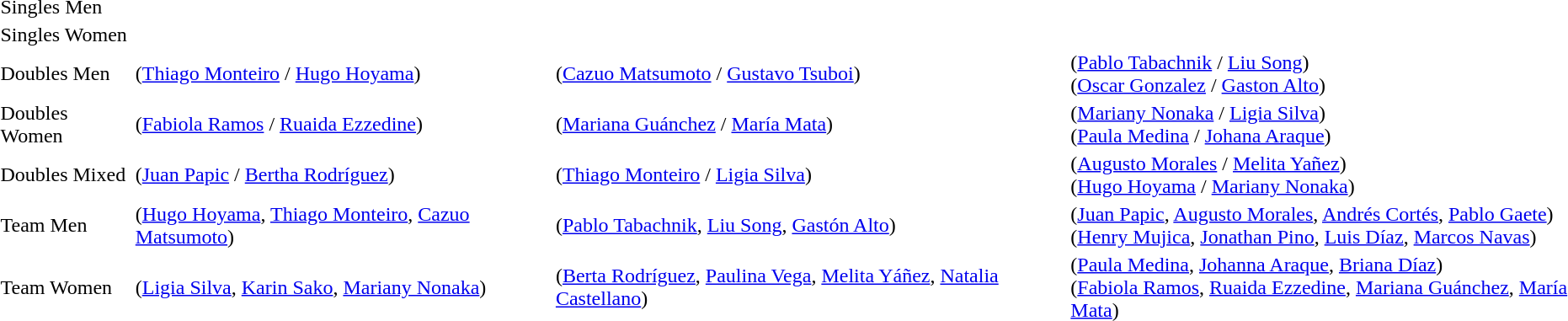<table>
<tr>
<td>Singles Men <br></td>
<td></td>
<td></td>
<td><br></td>
</tr>
<tr>
<td>Singles Women <br></td>
<td></td>
<td></td>
<td><br></td>
</tr>
<tr>
<td>Doubles Men <br></td>
<td> (<a href='#'>Thiago Monteiro</a> / <a href='#'>Hugo Hoyama</a>)</td>
<td> (<a href='#'>Cazuo Matsumoto</a> / <a href='#'>Gustavo Tsuboi</a>)</td>
<td> (<a href='#'>Pablo Tabachnik</a> / <a href='#'>Liu Song</a>)<br> (<a href='#'>Oscar Gonzalez</a> / <a href='#'>Gaston Alto</a>)</td>
</tr>
<tr>
<td>Doubles Women <br></td>
<td> (<a href='#'>Fabiola Ramos</a> / <a href='#'>Ruaida Ezzedine</a>)</td>
<td> (<a href='#'>Mariana Guánchez</a> / <a href='#'>María Mata</a>)</td>
<td> (<a href='#'>Mariany Nonaka</a> / <a href='#'>Ligia Silva</a>) <br> (<a href='#'>Paula Medina</a> / <a href='#'>Johana Araque</a>)</td>
</tr>
<tr>
<td>Doubles Mixed <br></td>
<td> (<a href='#'>Juan Papic</a> / <a href='#'>Bertha Rodríguez</a>)</td>
<td> (<a href='#'>Thiago Monteiro</a> / <a href='#'>Ligia Silva</a>)</td>
<td> (<a href='#'>Augusto Morales</a> / <a href='#'>Melita Yañez</a>)<br> (<a href='#'>Hugo Hoyama</a> / <a href='#'>Mariany Nonaka</a>)</td>
</tr>
<tr>
<td>Team Men <br></td>
<td> (<a href='#'>Hugo Hoyama</a>, <a href='#'>Thiago Monteiro</a>, <a href='#'>Cazuo Matsumoto</a>)</td>
<td> (<a href='#'>Pablo Tabachnik</a>, <a href='#'>Liu Song</a>, <a href='#'>Gastón Alto</a>)</td>
<td> (<a href='#'>Juan Papic</a>, <a href='#'>Augusto Morales</a>, <a href='#'>Andrés Cortés</a>, <a href='#'>Pablo Gaete</a>)<br> (<a href='#'>Henry Mujica</a>, <a href='#'>Jonathan Pino</a>, <a href='#'>Luis Díaz</a>, <a href='#'>Marcos Navas</a>)</td>
</tr>
<tr>
<td>Team Women <br></td>
<td> (<a href='#'>Ligia Silva</a>, <a href='#'>Karin Sako</a>, <a href='#'>Mariany Nonaka</a>)</td>
<td> (<a href='#'>Berta Rodríguez</a>, <a href='#'>Paulina Vega</a>, <a href='#'>Melita Yáñez</a>, <a href='#'>Natalia Castellano</a>)</td>
<td> (<a href='#'>Paula Medina</a>, <a href='#'>Johanna Araque</a>, <a href='#'>Briana Díaz</a>) <br> (<a href='#'>Fabiola Ramos</a>, <a href='#'>Ruaida Ezzedine</a>, <a href='#'>Mariana Guánchez</a>, <a href='#'>María Mata</a>)</td>
</tr>
<tr>
</tr>
</table>
